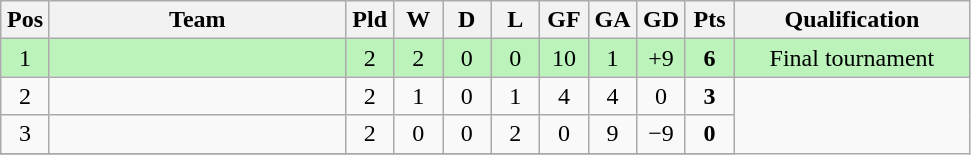<table class="wikitable" border="1" style="text-align: center;">
<tr>
<th width="25"><abbr>Pos</abbr></th>
<th width="190">Team</th>
<th width="25"><abbr>Pld</abbr></th>
<th width="25"><abbr>W</abbr></th>
<th width="25"><abbr>D</abbr></th>
<th width="25"><abbr>L</abbr></th>
<th width="25"><abbr>GF</abbr></th>
<th width="25"><abbr>GA</abbr></th>
<th width="25"><abbr>GD</abbr></th>
<th width="25"><abbr>Pts</abbr></th>
<th width="150">Qualification</th>
</tr>
<tr bgcolor = #BBF3BB>
<td>1</td>
<td align="left"></td>
<td>2</td>
<td>2</td>
<td>0</td>
<td>0</td>
<td>10</td>
<td>1</td>
<td>+9</td>
<td><strong>6</strong></td>
<td>Final tournament</td>
</tr>
<tr>
<td>2</td>
<td align="left"></td>
<td>2</td>
<td>1</td>
<td>0</td>
<td>1</td>
<td>4</td>
<td>4</td>
<td>0</td>
<td><strong>3</strong></td>
</tr>
<tr>
<td>3</td>
<td align="left"></td>
<td>2</td>
<td>0</td>
<td>0</td>
<td>2</td>
<td>0</td>
<td>9</td>
<td>−9</td>
<td><strong>0</strong></td>
</tr>
<tr>
</tr>
</table>
